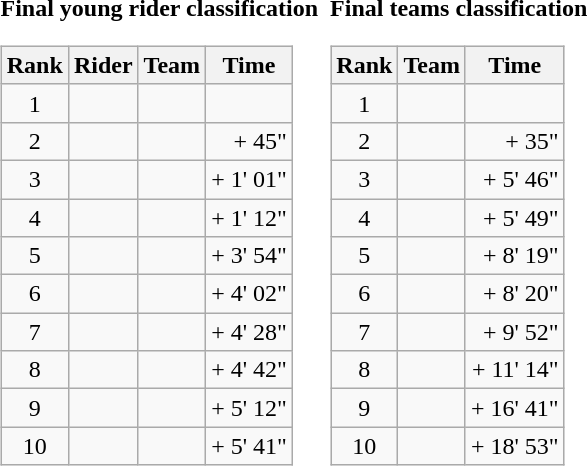<table>
<tr>
<td></td>
<td><strong>Final young rider classification</strong><br><table class="wikitable">
<tr>
<th scope="col">Rank</th>
<th scope="col">Rider</th>
<th scope="col">Team</th>
<th scope="col">Time</th>
</tr>
<tr>
<td style="text-align:center;">1</td>
<td> </td>
<td></td>
<td style="text-align:right;"></td>
</tr>
<tr>
<td style="text-align:center;">2</td>
<td></td>
<td></td>
<td style="text-align:right;">+ 45"</td>
</tr>
<tr>
<td style="text-align:center;">3</td>
<td></td>
<td></td>
<td style="text-align:right;">+ 1' 01"</td>
</tr>
<tr>
<td style="text-align:center;">4</td>
<td></td>
<td></td>
<td style="text-align:right;">+ 1' 12"</td>
</tr>
<tr>
<td style="text-align:center;">5</td>
<td></td>
<td></td>
<td style="text-align:right;">+ 3' 54"</td>
</tr>
<tr>
<td style="text-align:center;">6</td>
<td></td>
<td></td>
<td style="text-align:right;">+ 4' 02"</td>
</tr>
<tr>
<td style="text-align:center;">7</td>
<td></td>
<td></td>
<td style="text-align:right;">+ 4' 28"</td>
</tr>
<tr>
<td style="text-align:center;">8</td>
<td></td>
<td></td>
<td style="text-align:right;">+ 4' 42"</td>
</tr>
<tr>
<td style="text-align:center;">9</td>
<td></td>
<td></td>
<td style="text-align:right;">+ 5' 12"</td>
</tr>
<tr>
<td style="text-align:center;">10</td>
<td></td>
<td></td>
<td style="text-align:right;">+ 5' 41"</td>
</tr>
</table>
</td>
<td></td>
<td><strong>Final teams classification</strong><br><table class="wikitable">
<tr>
<th scope="col">Rank</th>
<th scope="col">Team</th>
<th scope="col">Time</th>
</tr>
<tr>
<td style="text-align:center;">1</td>
<td></td>
<td style="text-align:right;"></td>
</tr>
<tr>
<td style="text-align:center;">2</td>
<td></td>
<td style="text-align:right;">+ 35"</td>
</tr>
<tr>
<td style="text-align:center;">3</td>
<td></td>
<td style="text-align:right;">+ 5' 46"</td>
</tr>
<tr>
<td style="text-align:center;">4</td>
<td></td>
<td style="text-align:right;">+ 5' 49"</td>
</tr>
<tr>
<td style="text-align:center;">5</td>
<td></td>
<td style="text-align:right;">+ 8' 19"</td>
</tr>
<tr>
<td style="text-align:center;">6</td>
<td></td>
<td style="text-align:right;">+ 8' 20"</td>
</tr>
<tr>
<td style="text-align:center;">7</td>
<td></td>
<td style="text-align:right;">+ 9' 52"</td>
</tr>
<tr>
<td style="text-align:center;">8</td>
<td></td>
<td style="text-align:right;">+ 11' 14"</td>
</tr>
<tr>
<td style="text-align:center;">9</td>
<td></td>
<td style="text-align:right;">+ 16' 41"</td>
</tr>
<tr>
<td style="text-align:center;">10</td>
<td></td>
<td style="text-align:right;">+ 18' 53"</td>
</tr>
</table>
</td>
</tr>
</table>
